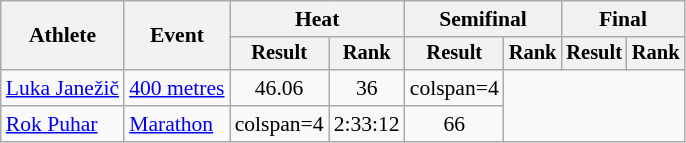<table class="wikitable" style="font-size:90%">
<tr>
<th rowspan="2">Athlete</th>
<th rowspan="2">Event</th>
<th colspan="2">Heat</th>
<th colspan="2">Semifinal</th>
<th colspan="2">Final</th>
</tr>
<tr style="font-size:95%">
<th>Result</th>
<th>Rank</th>
<th>Result</th>
<th>Rank</th>
<th>Result</th>
<th>Rank</th>
</tr>
<tr style=text-align:center>
<td style=text-align:left><a href='#'>Luka Janežič</a></td>
<td style=text-align:left><a href='#'>400 metres</a></td>
<td>46.06</td>
<td>36</td>
<td>colspan=4 </td>
</tr>
<tr style=text-align:center>
<td style=text-align:left><a href='#'>Rok Puhar</a></td>
<td style=text-align:left><a href='#'>Marathon</a></td>
<td>colspan=4 </td>
<td>2:33:12</td>
<td>66</td>
</tr>
</table>
